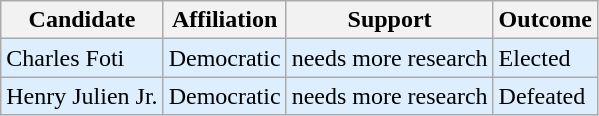<table class="wikitable">
<tr>
<th>Candidate</th>
<th>Affiliation</th>
<th>Support</th>
<th>Outcome</th>
</tr>
<tr>
<td bgcolor=#DDEEFF>Charles Foti</td>
<td bgcolor=#DDEEFF>Democratic</td>
<td bgcolor=#DDEEFF>needs more research</td>
<td bgcolor=#DDEEFF>Elected</td>
</tr>
<tr>
<td bgcolor=#DDEEFF>Henry Julien Jr.</td>
<td bgcolor=#DDEEFF>Democratic</td>
<td bgcolor=#DDEEFF>needs more research</td>
<td bgcolor=#DDEEFF>Defeated</td>
</tr>
</table>
